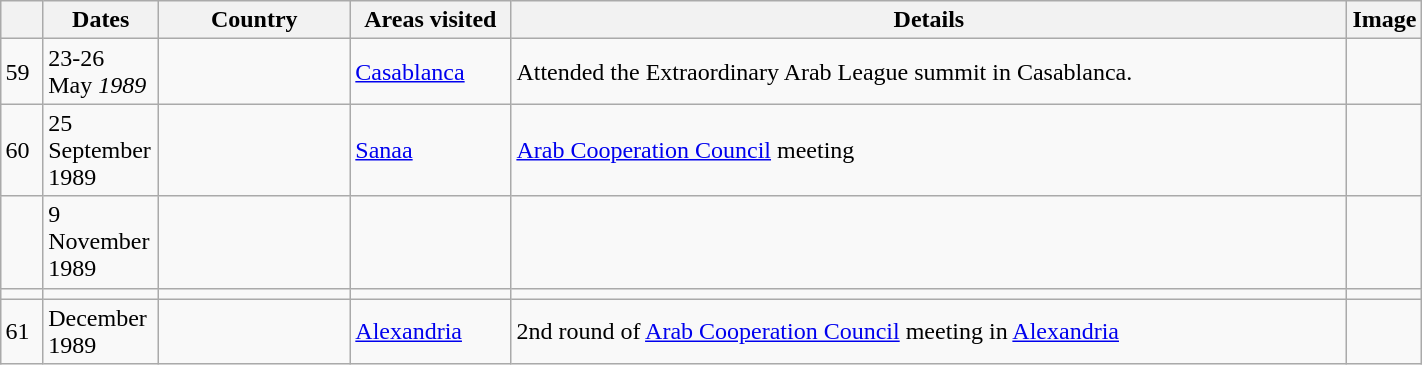<table class="wikitable sortable" border="1" style="margin: 1em auto 1em auto">
<tr>
<th style="width: 3%;"></th>
<th width="70">Dates</th>
<th width="120">Country</th>
<th width="100">Areas visited</th>
<th width="550">Details</th>
<th>Image</th>
</tr>
<tr>
<td>59</td>
<td>23-26 May <em>1989</em></td>
<td></td>
<td><a href='#'>Casablanca</a></td>
<td>Attended the Extraordinary Arab League summit in Casablanca.</td>
<td></td>
</tr>
<tr>
<td>60</td>
<td>25 September 1989</td>
<td></td>
<td><a href='#'>Sanaa</a></td>
<td><a href='#'>Arab Cooperation Council</a> meeting</td>
<td></td>
</tr>
<tr>
<td></td>
<td>9 November 1989</td>
<td></td>
<td></td>
<td></td>
<td></td>
</tr>
<tr>
<td></td>
<td></td>
<td></td>
<td></td>
<td></td>
<td></td>
</tr>
<tr>
<td>61</td>
<td>December 1989</td>
<td></td>
<td><a href='#'>Alexandria</a></td>
<td>2nd round of <a href='#'>Arab Cooperation Council</a> meeting in <a href='#'>Alexandria</a></td>
<td></td>
</tr>
</table>
